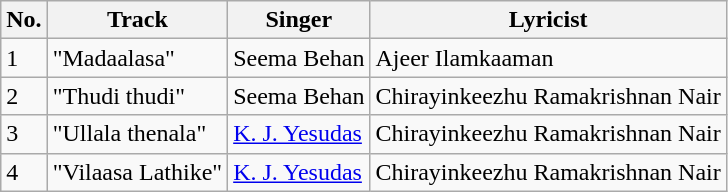<table class="wikitable">
<tr>
<th>No.</th>
<th>Track</th>
<th>Singer</th>
<th>Lyricist</th>
</tr>
<tr>
<td>1</td>
<td>"Madaalasa"</td>
<td>Seema Behan</td>
<td>Ajeer Ilamkaaman</td>
</tr>
<tr>
<td>2</td>
<td>"Thudi thudi"</td>
<td>Seema Behan</td>
<td>Chirayinkeezhu Ramakrishnan Nair</td>
</tr>
<tr>
<td>3</td>
<td>"Ullala thenala"</td>
<td><a href='#'>K. J. Yesudas</a></td>
<td>Chirayinkeezhu Ramakrishnan Nair</td>
</tr>
<tr>
<td>4</td>
<td>"Vilaasa Lathike"</td>
<td><a href='#'>K. J. Yesudas</a></td>
<td>Chirayinkeezhu Ramakrishnan Nair</td>
</tr>
</table>
